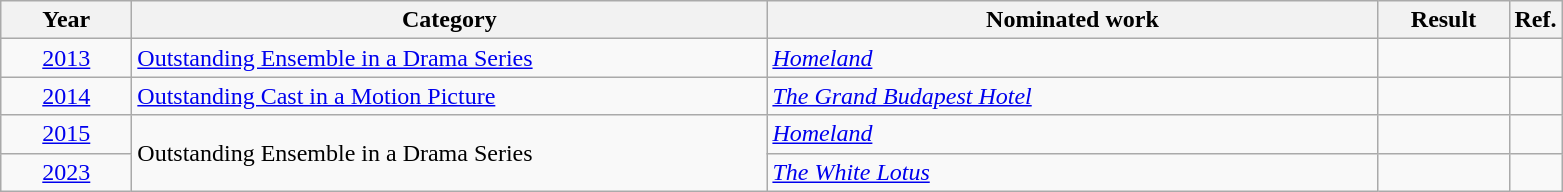<table class=wikitable>
<tr>
<th scope="col" style="width:5em;">Year</th>
<th scope="col" style="width:26em;">Category</th>
<th scope="col" style="width:25em;">Nominated work</th>
<th scope="col" style="width:5em;">Result</th>
<th>Ref.</th>
</tr>
<tr>
<td style="text-align:center;"><a href='#'>2013</a></td>
<td><a href='#'>Outstanding Ensemble in a Drama Series</a></td>
<td><em><a href='#'>Homeland</a></em></td>
<td></td>
<td style="text-align:center;"></td>
</tr>
<tr>
<td style="text-align:center;"><a href='#'>2014</a></td>
<td><a href='#'>Outstanding Cast in a Motion Picture</a></td>
<td><em><a href='#'>The Grand Budapest Hotel</a></em></td>
<td></td>
<td style="text-align:center;"></td>
</tr>
<tr>
<td style="text-align:center;"><a href='#'>2015</a></td>
<td rowspan=2>Outstanding Ensemble in a Drama Series</td>
<td><em><a href='#'>Homeland</a></em></td>
<td></td>
<td style="text-align:center;"></td>
</tr>
<tr>
<td style="text-align:center;"><a href='#'>2023</a></td>
<td><em><a href='#'>The White Lotus</a></em></td>
<td></td>
<td style="text-align:center;"></td>
</tr>
</table>
